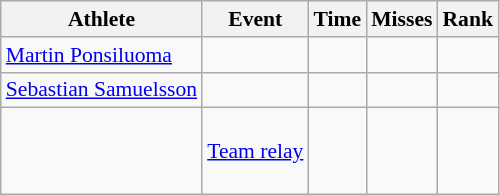<table class="wikitable" style="font-size:90%">
<tr>
<th>Athlete</th>
<th>Event</th>
<th>Time</th>
<th>Misses</th>
<th>Rank</th>
</tr>
<tr align=center>
<td align=left><a href='#'>Martin Ponsiluoma</a></td>
<td align=left></td>
<td></td>
<td></td>
<td></td>
</tr>
<tr align=center>
<td align=left><a href='#'>Sebastian Samuelsson</a></td>
<td align=left></td>
<td></td>
<td></td>
<td></td>
</tr>
<tr align=center>
<td align=left><br><br><br></td>
<td align=left><a href='#'>Team relay</a></td>
<td></td>
<td></td>
<td></td>
</tr>
</table>
